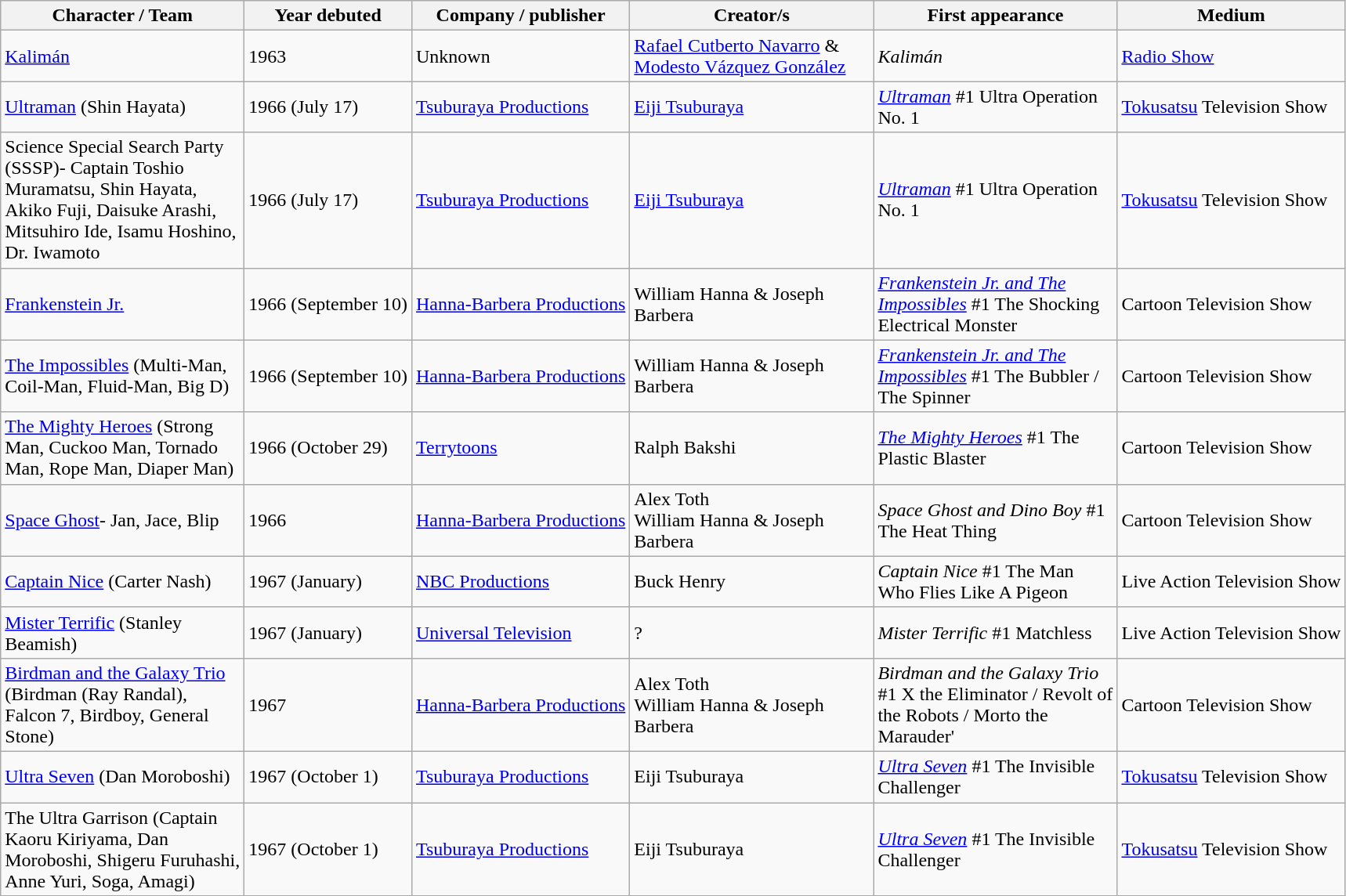<table class="wikitable sortable">
<tr>
<th width=200px>Character / Team</th>
<th>Year debuted</th>
<th>Company / publisher</th>
<th width=200px>Creator/s</th>
<th width=200px>First appearance</th>
<th>Medium</th>
</tr>
<tr>
<td><a href='#'>Kalimán</a></td>
<td>1963</td>
<td>Unknown</td>
<td><a href='#'>Rafael Cutberto Navarro</a> & <a href='#'>Modesto Vázquez González</a></td>
<td><em>Kalimán</em></td>
<td><a href='#'>Radio Show</a></td>
</tr>
<tr>
<td><a href='#'>Ultraman</a> (Shin Hayata)</td>
<td>1966 (July 17)</td>
<td><a href='#'>Tsuburaya Productions</a></td>
<td><a href='#'>Eiji Tsuburaya</a></td>
<td><em><a href='#'>Ultraman</a></em> #1 Ultra Operation No. 1</td>
<td><a href='#'>Tokusatsu</a> Television Show</td>
</tr>
<tr>
<td>Science Special Search Party (SSSP)- Captain Toshio Muramatsu, Shin Hayata, Akiko Fuji, Daisuke Arashi, Mitsuhiro Ide, Isamu Hoshino, Dr. Iwamoto</td>
<td>1966 (July 17)</td>
<td><a href='#'>Tsuburaya Productions</a></td>
<td><a href='#'>Eiji Tsuburaya</a></td>
<td><em><a href='#'>Ultraman</a></em> #1 Ultra Operation No. 1</td>
<td><a href='#'>Tokusatsu</a> Television Show</td>
</tr>
<tr>
<td><a href='#'>Frankenstein Jr.</a></td>
<td>1966 (September 10)</td>
<td><a href='#'>Hanna-Barbera Productions</a></td>
<td>William Hanna & Joseph Barbera</td>
<td><em><a href='#'>Frankenstein Jr. and The Impossibles</a></em> #1 The Shocking Electrical Monster</td>
<td>Cartoon Television Show</td>
</tr>
<tr>
<td><a href='#'>The Impossibles</a> (Multi-Man, Coil-Man, Fluid-Man, Big D)</td>
<td>1966 (September 10)</td>
<td><a href='#'>Hanna-Barbera Productions</a></td>
<td>William Hanna & Joseph Barbera</td>
<td><em><a href='#'>Frankenstein Jr. and The Impossibles</a></em> #1 The Bubbler / The Spinner</td>
<td>Cartoon Television Show</td>
</tr>
<tr>
<td><a href='#'>The Mighty Heroes</a> (Strong Man, Cuckoo Man, Tornado Man, Rope Man, Diaper Man)</td>
<td>1966 (October 29)</td>
<td><a href='#'>Terrytoons</a></td>
<td>Ralph Bakshi</td>
<td><em><a href='#'>The Mighty Heroes</a></em> #1 The Plastic Blaster</td>
<td>Cartoon Television Show</td>
</tr>
<tr>
<td><a href='#'>Space Ghost</a>- Jan, Jace, Blip</td>
<td>1966</td>
<td><a href='#'>Hanna-Barbera Productions</a></td>
<td>Alex Toth<br>William Hanna & Joseph Barbera</td>
<td><em>Space Ghost and Dino Boy</em> #1 The Heat Thing</td>
<td>Cartoon Television Show</td>
</tr>
<tr>
<td><a href='#'>Captain Nice</a> (Carter Nash)</td>
<td>1967 (January)</td>
<td><a href='#'>NBC Productions</a></td>
<td>Buck Henry</td>
<td><em>Captain Nice</em> #1 The Man Who Flies Like A Pigeon</td>
<td>Live Action Television Show</td>
</tr>
<tr>
<td><a href='#'>Mister Terrific</a> (Stanley Beamish)</td>
<td>1967 (January)</td>
<td><a href='#'>Universal Television</a></td>
<td>?</td>
<td><em>Mister Terrific</em> #1 Matchless</td>
<td>Live Action Television Show</td>
</tr>
<tr>
<td><a href='#'>Birdman and the Galaxy Trio</a> (Birdman (Ray Randal), Falcon 7, Birdboy, General Stone)</td>
<td>1967</td>
<td><a href='#'>Hanna-Barbera Productions</a></td>
<td>Alex Toth<br>William Hanna & Joseph Barbera</td>
<td><em>Birdman and the Galaxy Trio</em> #1 X the Eliminator / Revolt of the Robots / Morto the Marauder'</td>
<td>Cartoon Television Show</td>
</tr>
<tr>
<td><a href='#'>Ultra Seven</a> (Dan Moroboshi)</td>
<td>1967 (October 1)</td>
<td><a href='#'>Tsuburaya Productions</a></td>
<td>Eiji Tsuburaya</td>
<td><em><a href='#'>Ultra Seven</a></em> #1 The Invisible Challenger</td>
<td><a href='#'>Tokusatsu</a> Television Show</td>
</tr>
<tr>
<td>The Ultra Garrison (Captain Kaoru Kiriyama, Dan Moroboshi, Shigeru Furuhashi, Anne Yuri, Soga, Amagi)</td>
<td>1967 (October 1)</td>
<td><a href='#'>Tsuburaya Productions</a></td>
<td>Eiji Tsuburaya</td>
<td><em><a href='#'>Ultra Seven</a></em> #1 The Invisible Challenger</td>
<td><a href='#'>Tokusatsu</a> Television Show</td>
</tr>
</table>
